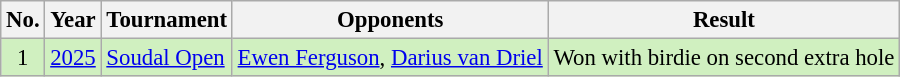<table class="wikitable" style="font-size:95%;">
<tr>
<th>No.</th>
<th>Year</th>
<th>Tournament</th>
<th>Opponents</th>
<th>Result</th>
</tr>
<tr style="background:#D0F0C0;">
<td align=center>1</td>
<td><a href='#'>2025</a></td>
<td><a href='#'>Soudal Open</a></td>
<td> <a href='#'>Ewen Ferguson</a>,  <a href='#'>Darius van Driel</a></td>
<td>Won with birdie on second extra hole</td>
</tr>
</table>
